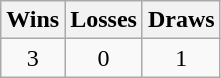<table class="wikitable">
<tr>
<th>Wins</th>
<th>Losses</th>
<th>Draws</th>
</tr>
<tr>
<td align=center>3</td>
<td align=center>0</td>
<td align=center>1</td>
</tr>
</table>
